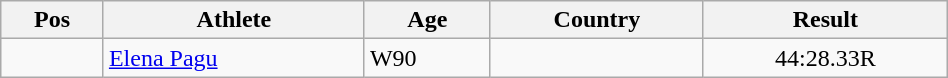<table class="wikitable"  style="text-align:center; width:50%;">
<tr>
<th>Pos</th>
<th>Athlete</th>
<th>Age</th>
<th>Country</th>
<th>Result</th>
</tr>
<tr>
<td align=center></td>
<td align=left><a href='#'>Elena Pagu</a></td>
<td align=left>W90</td>
<td align=left></td>
<td>44:28.33R</td>
</tr>
</table>
